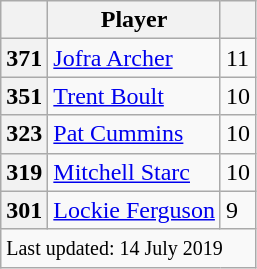<table class="wikitable sortable">
<tr>
<th></th>
<th class="unsortable">Player</th>
<th></th>
</tr>
<tr>
<th>371</th>
<td style="text-align:left"> <a href='#'>Jofra Archer</a></td>
<td>11</td>
</tr>
<tr>
<th>351</th>
<td style="text-align:left"> <a href='#'>Trent Boult</a></td>
<td>10</td>
</tr>
<tr>
<th>323</th>
<td style="text-align:left"> <a href='#'>Pat Cummins</a></td>
<td>10</td>
</tr>
<tr>
<th>319</th>
<td style="text-align:left"> <a href='#'>Mitchell Starc</a></td>
<td>10</td>
</tr>
<tr>
<th>301</th>
<td style="text-align:left"> <a href='#'>Lockie Ferguson</a></td>
<td>9</td>
</tr>
<tr class="sortbottom">
<td colspan="3"><small>Last updated: 14 July 2019</small></td>
</tr>
</table>
